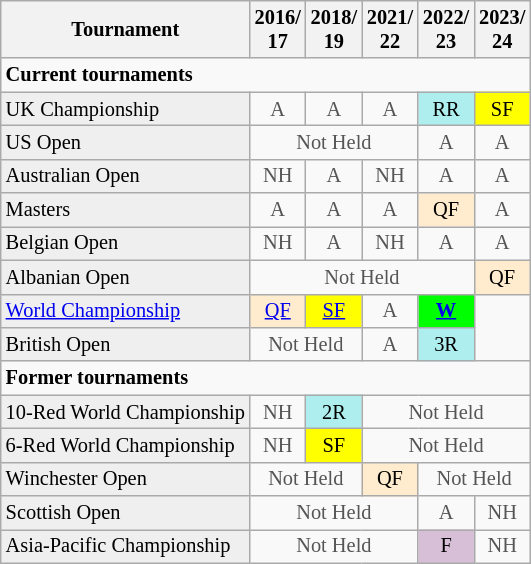<table class="wikitable" style="font-size:85%;">
<tr>
<th>Tournament</th>
<th>2016/<br>17</th>
<th>2018/<br>19</th>
<th>2021/<br>22</th>
<th>2022/<br>23</th>
<th>2023/<br>24</th>
</tr>
<tr>
<td colspan="10"><strong>Current tournaments</strong></td>
</tr>
<tr>
<td style="background:#EFEFEF;">UK Championship</td>
<td align="center" style="color:#555555;">A</td>
<td align="center" style="color:#555555;">A</td>
<td align="center" style="color:#555555;">A</td>
<td align="center" style="background:#afeeee;">RR</td>
<td align="center" style="background:yellow;">SF</td>
</tr>
<tr>
<td style="background:#EFEFEF;">US Open</td>
<td align="center" colspan="3" style="color:#555555;">Not Held</td>
<td align="center" style="color:#555555;">A</td>
<td align="center" style="color:#555555;">A</td>
</tr>
<tr>
<td style="background:#EFEFEF;">Australian Open</td>
<td align="center" style="color:#555555;">NH</td>
<td align="center" style="color:#555555;">A</td>
<td align="center" style="color:#555555;">NH</td>
<td align="center" style="color:#555555;">A</td>
<td align="center" style="color:#555555;">A</td>
</tr>
<tr>
<td style="background:#EFEFEF;">Masters</td>
<td align="center" style="color:#555555;">A</td>
<td align="center" style="color:#555555;">A</td>
<td align="center" style="color:#555555;">A</td>
<td align="center" style="background:#ffebcd;">QF</td>
<td align="center" style="color:#555555;">A</td>
</tr>
<tr>
<td style="background:#EFEFEF;">Belgian Open</td>
<td align="center" style="color:#555555;">NH</td>
<td align="center" style="color:#555555;">A</td>
<td align="center" style="color:#555555;">NH</td>
<td align="center" style="color:#555555;">A</td>
<td align="center" style="color:#555555;">A</td>
</tr>
<tr>
<td style="background:#EFEFEF;">Albanian Open</td>
<td align="center" colspan="4" style="color:#555555;">Not Held</td>
<td align="center" style="background:#ffebcd;">QF</td>
</tr>
<tr>
<td style="background:#EFEFEF;"><a href='#'>World Championship</a></td>
<td align="center" style="background:#ffebcd;"><a href='#'>QF</a></td>
<td align="center" style="background:yellow;"><a href='#'>SF</a></td>
<td align="center" style="color:#555555;">A</td>
<td align="center" style="background:#00ff00;"><a href='#'><strong>W</strong></a></td>
</tr>
<tr>
<td style="background:#EFEFEF;">British Open</td>
<td align="center" colspan="2" style="color:#555555;">Not Held</td>
<td align="center" style="color:#555555;">A</td>
<td align="center" style="background:#afeeee;">3R</td>
</tr>
<tr>
<td colspan="10"><strong>Former tournaments</strong></td>
</tr>
<tr>
<td style="background:#EFEFEF;">10-Red World Championship</td>
<td align="center" style="color:#555555;">NH</td>
<td align="center" style="background:#afeeee;">2R</td>
<td align="center" colspan="3" style="color:#555555;">Not Held</td>
</tr>
<tr>
<td style="background:#EFEFEF;">6-Red World Championship</td>
<td align="center" style="color:#555555;">NH</td>
<td align="center" style="background:yellow;">SF</td>
<td align="center" colspan="3" style="color:#555555;">Not Held</td>
</tr>
<tr>
<td style="background:#EFEFEF;">Winchester Open</td>
<td align="center" colspan="2" style="color:#555555;">Not Held</td>
<td align="center" style="background:#ffebcd;">QF</td>
<td align="center" colspan="2" style="color:#555555;">Not Held</td>
</tr>
<tr>
<td style="background:#EFEFEF;">Scottish Open</td>
<td align="center" colspan="3" style="color:#555555;">Not Held</td>
<td align="center" style="color:#555555;">A</td>
<td align="center" style="color:#555555;">NH</td>
</tr>
<tr>
<td style="background:#EFEFEF;">Asia-Pacific Championship</td>
<td align="center" colspan="3" style="color:#555555;">Not Held</td>
<td align="center" style="background:thistle;">F</td>
<td align="center" style="color:#555555;">NH</td>
</tr>
</table>
